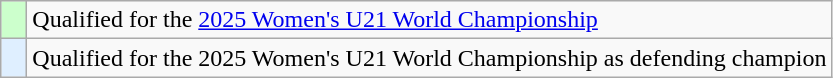<table class="wikitable" style="text-align:left">
<tr>
<td width=10px bgcolor=#ccffcc></td>
<td>Qualified for the <a href='#'>2025 Women's U21 World Championship</a></td>
</tr>
<tr>
<td width=10px bgcolor=#dfefff></td>
<td>Qualified for the 2025 Women's U21 World Championship as defending champion</td>
</tr>
</table>
